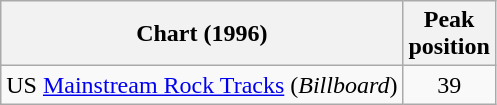<table class="wikitable">
<tr>
<th>Chart (1996)</th>
<th>Peak<br>position</th>
</tr>
<tr>
<td>US <a href='#'>Mainstream Rock Tracks</a> (<em>Billboard</em>)</td>
<td align=center>39</td>
</tr>
</table>
